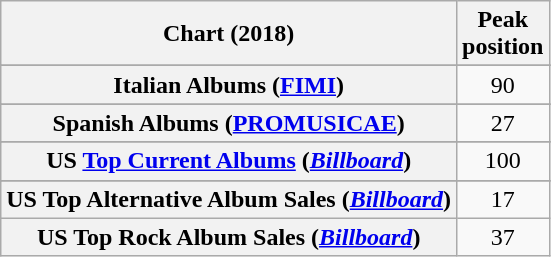<table class="wikitable sortable plainrowheaders" style="text-align:center">
<tr>
<th scope="col">Chart (2018)</th>
<th scope="col">Peak<br> position</th>
</tr>
<tr>
</tr>
<tr>
</tr>
<tr>
</tr>
<tr>
</tr>
<tr>
<th scope="row">Italian Albums (<a href='#'>FIMI</a>)</th>
<td>90</td>
</tr>
<tr>
</tr>
<tr>
<th scope="row">Spanish Albums (<a href='#'>PROMUSICAE</a>)</th>
<td>27</td>
</tr>
<tr>
</tr>
<tr>
</tr>
<tr>
<th scope="row">US <a href='#'>Top Current Albums</a> (<em><a href='#'>Billboard</a></em>)</th>
<td align=center>100</td>
</tr>
<tr>
</tr>
<tr>
<th scope="row">US Top Alternative Album Sales (<em><a href='#'>Billboard</a></em>)</th>
<td align=center>17</td>
</tr>
<tr>
<th scope="row">US Top Rock Album Sales (<em><a href='#'>Billboard</a></em>)</th>
<td align=center>37</td>
</tr>
</table>
